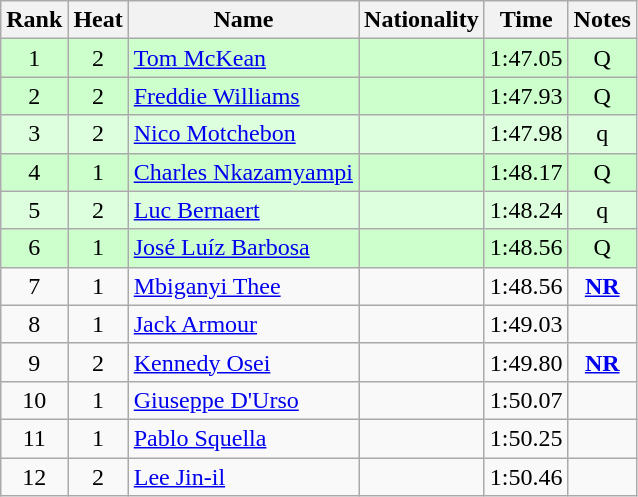<table class="wikitable sortable" style="text-align:center">
<tr>
<th>Rank</th>
<th>Heat</th>
<th>Name</th>
<th>Nationality</th>
<th>Time</th>
<th>Notes</th>
</tr>
<tr bgcolor=ccffcc>
<td>1</td>
<td>2</td>
<td align="left"><a href='#'>Tom McKean</a></td>
<td align=left></td>
<td>1:47.05</td>
<td>Q</td>
</tr>
<tr bgcolor=ccffcc>
<td>2</td>
<td>2</td>
<td align="left"><a href='#'>Freddie Williams</a></td>
<td align=left></td>
<td>1:47.93</td>
<td>Q</td>
</tr>
<tr bgcolor=ddffdd>
<td>3</td>
<td>2</td>
<td align="left"><a href='#'>Nico Motchebon</a></td>
<td align=left></td>
<td>1:47.98</td>
<td>q</td>
</tr>
<tr bgcolor=ccffcc>
<td>4</td>
<td>1</td>
<td align="left"><a href='#'>Charles Nkazamyampi</a></td>
<td align=left></td>
<td>1:48.17</td>
<td>Q</td>
</tr>
<tr bgcolor=ddffdd>
<td>5</td>
<td>2</td>
<td align="left"><a href='#'>Luc Bernaert</a></td>
<td align=left></td>
<td>1:48.24</td>
<td>q</td>
</tr>
<tr bgcolor=ccffcc>
<td>6</td>
<td>1</td>
<td align="left"><a href='#'>José Luíz Barbosa</a></td>
<td align=left></td>
<td>1:48.56</td>
<td>Q</td>
</tr>
<tr>
<td>7</td>
<td>1</td>
<td align="left"><a href='#'>Mbiganyi Thee</a></td>
<td align=left></td>
<td>1:48.56</td>
<td><strong><a href='#'>NR</a></strong></td>
</tr>
<tr>
<td>8</td>
<td>1</td>
<td align="left"><a href='#'>Jack Armour</a></td>
<td align=left></td>
<td>1:49.03</td>
<td></td>
</tr>
<tr>
<td>9</td>
<td>2</td>
<td align="left"><a href='#'>Kennedy Osei</a></td>
<td align=left></td>
<td>1:49.80</td>
<td><strong><a href='#'>NR</a></strong></td>
</tr>
<tr>
<td>10</td>
<td>1</td>
<td align="left"><a href='#'>Giuseppe D'Urso</a></td>
<td align=left></td>
<td>1:50.07</td>
<td></td>
</tr>
<tr>
<td>11</td>
<td>1</td>
<td align="left"><a href='#'>Pablo Squella</a></td>
<td align=left></td>
<td>1:50.25</td>
<td></td>
</tr>
<tr>
<td>12</td>
<td>2</td>
<td align="left"><a href='#'>Lee Jin-il</a></td>
<td align=left></td>
<td>1:50.46</td>
<td></td>
</tr>
</table>
